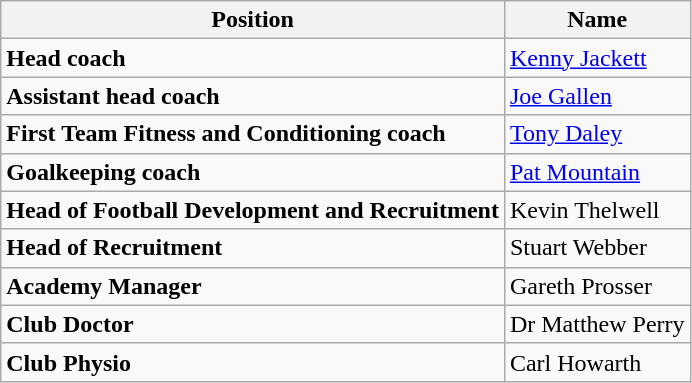<table class="wikitable">
<tr>
<th>Position</th>
<th>Name</th>
</tr>
<tr>
<td><strong>Head coach</strong></td>
<td><a href='#'>Kenny Jackett</a></td>
</tr>
<tr>
<td><strong>Assistant head coach</strong></td>
<td><a href='#'>Joe Gallen</a></td>
</tr>
<tr>
<td><strong>First Team Fitness and Conditioning coach</strong></td>
<td><a href='#'>Tony Daley</a></td>
</tr>
<tr>
<td><strong>Goalkeeping coach</strong></td>
<td><a href='#'>Pat Mountain</a></td>
</tr>
<tr>
<td><strong>Head of Football Development and Recruitment</strong></td>
<td>Kevin Thelwell</td>
</tr>
<tr>
<td><strong>Head of Recruitment</strong></td>
<td>Stuart Webber</td>
</tr>
<tr>
<td><strong>Academy Manager</strong></td>
<td>Gareth Prosser</td>
</tr>
<tr>
<td><strong>Club Doctor</strong></td>
<td>Dr Matthew Perry</td>
</tr>
<tr>
<td><strong>Club Physio</strong></td>
<td>Carl Howarth</td>
</tr>
</table>
